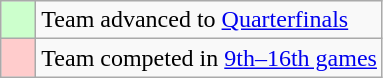<table class="wikitable">
<tr>
<td style="background: #ccffcc;">    </td>
<td>Team advanced to <a href='#'>Quarterfinals</a></td>
</tr>
<tr>
<td style="background: #ffcccc;">    </td>
<td>Team competed in <a href='#'>9th–16th games</a></td>
</tr>
</table>
